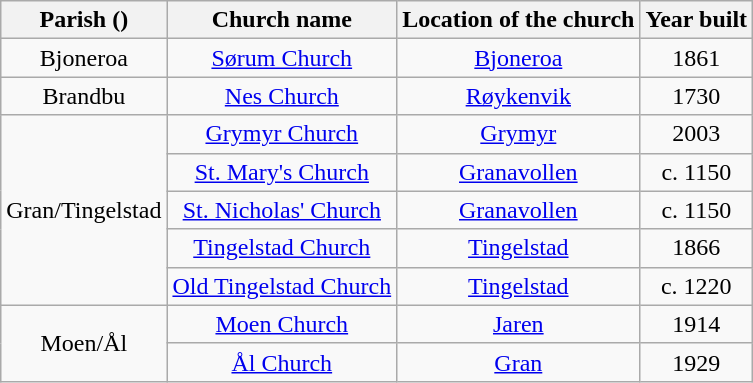<table class="wikitable" style="text-align:center">
<tr>
<th>Parish ()</th>
<th>Church name</th>
<th>Location of the church</th>
<th>Year built</th>
</tr>
<tr>
<td rowspan="1">Bjoneroa</td>
<td><a href='#'>Sørum Church</a></td>
<td><a href='#'>Bjoneroa</a></td>
<td>1861</td>
</tr>
<tr>
<td rowspan="1">Brandbu</td>
<td><a href='#'>Nes Church</a></td>
<td><a href='#'>Røykenvik</a></td>
<td>1730</td>
</tr>
<tr>
<td rowspan="5">Gran/Tingelstad</td>
<td><a href='#'>Grymyr Church</a></td>
<td><a href='#'>Grymyr</a></td>
<td>2003</td>
</tr>
<tr>
<td><a href='#'>St. Mary's Church</a></td>
<td><a href='#'>Granavollen</a></td>
<td>c. 1150</td>
</tr>
<tr>
<td><a href='#'>St. Nicholas' Church</a></td>
<td><a href='#'>Granavollen</a></td>
<td>c. 1150</td>
</tr>
<tr>
<td><a href='#'>Tingelstad Church</a></td>
<td><a href='#'>Tingelstad</a></td>
<td>1866</td>
</tr>
<tr>
<td><a href='#'>Old Tingelstad Church</a></td>
<td><a href='#'>Tingelstad</a></td>
<td>c. 1220</td>
</tr>
<tr>
<td rowspan="2">Moen/Ål</td>
<td><a href='#'>Moen Church</a></td>
<td><a href='#'>Jaren</a></td>
<td>1914</td>
</tr>
<tr>
<td><a href='#'>Ål Church</a></td>
<td><a href='#'>Gran</a></td>
<td>1929</td>
</tr>
</table>
